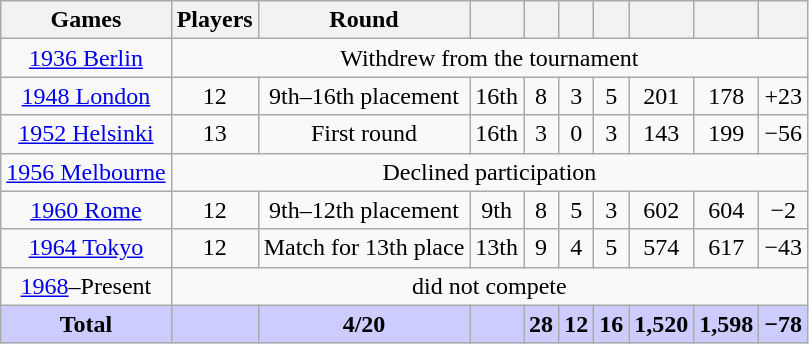<table class="wikitable sortable collapsible collapsed">
<tr>
<th>Games</th>
<th>Players</th>
<th>Round</th>
<th></th>
<th></th>
<th></th>
<th></th>
<th></th>
<th></th>
<th></th>
</tr>
<tr align=center>
<td><a href='#'>1936 Berlin</a></td>
<td colspan=9>Withdrew from the tournament</td>
</tr>
<tr align=center>
<td><a href='#'>1948 London</a></td>
<td>12</td>
<td>9th–16th placement</td>
<td>16th</td>
<td>8</td>
<td>3</td>
<td>5</td>
<td>201</td>
<td>178</td>
<td>+23</td>
</tr>
<tr align=center>
<td><a href='#'>1952 Helsinki</a></td>
<td>13</td>
<td>First round</td>
<td>16th</td>
<td>3</td>
<td>0</td>
<td>3</td>
<td>143</td>
<td>199</td>
<td>−56</td>
</tr>
<tr align=center>
<td><a href='#'>1956 Melbourne</a></td>
<td colspan=9>Declined participation</td>
</tr>
<tr align=center>
<td><a href='#'>1960 Rome</a></td>
<td>12</td>
<td>9th–12th placement</td>
<td>9th</td>
<td>8</td>
<td>5</td>
<td>3</td>
<td>602</td>
<td>604</td>
<td>−2</td>
</tr>
<tr align=center>
<td><a href='#'>1964 Tokyo</a></td>
<td>12</td>
<td>Match for 13th place</td>
<td>13th</td>
<td>9</td>
<td>4</td>
<td>5</td>
<td>574</td>
<td>617</td>
<td>−43</td>
</tr>
<tr align=center>
<td><a href='#'>1968</a>–Present</td>
<td colspan=9>did not compete</td>
</tr>
<tr style="text-align:center; background-color:#ccf;">
<td><strong>Total</strong></td>
<td></td>
<td><strong>4/20</strong></td>
<td></td>
<td><strong>28</strong></td>
<td><strong>12</strong></td>
<td><strong>16</strong></td>
<td><strong>1,520</strong></td>
<td><strong>1,598</strong></td>
<td><strong>−78</strong></td>
</tr>
</table>
